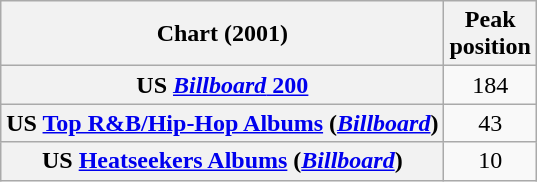<table class="wikitable sortable plainrowheaders" style="text-align:center">
<tr>
<th scope="col">Chart (2001)</th>
<th scope="col">Peak<br> position</th>
</tr>
<tr>
<th scope="row">US <a href='#'><em>Billboard</em> 200</a></th>
<td>184</td>
</tr>
<tr>
<th scope="row">US <a href='#'>Top R&B/Hip-Hop Albums</a> (<em><a href='#'>Billboard</a></em>)</th>
<td>43</td>
</tr>
<tr>
<th scope="row">US <a href='#'>Heatseekers Albums</a> (<em><a href='#'>Billboard</a></em>)</th>
<td>10</td>
</tr>
</table>
